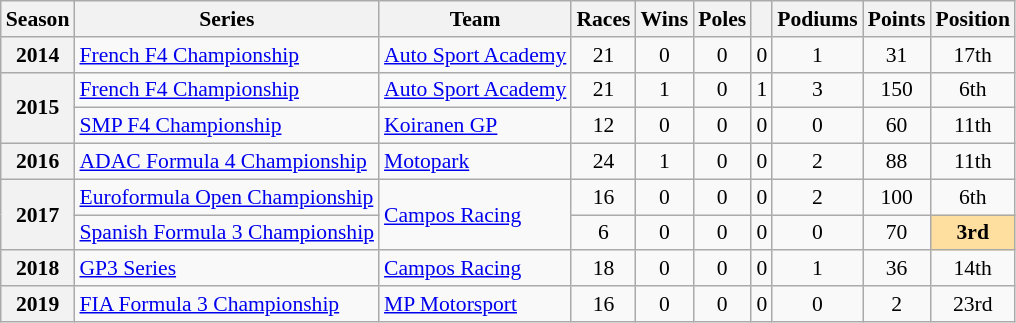<table class="wikitable" style="font-size: 90%; text-align:center">
<tr>
<th>Season</th>
<th>Series</th>
<th>Team</th>
<th>Races</th>
<th>Wins</th>
<th>Poles</th>
<th></th>
<th>Podiums</th>
<th>Points</th>
<th>Position</th>
</tr>
<tr>
<th>2014</th>
<td align=left><a href='#'>French F4 Championship</a></td>
<td align=left><a href='#'>Auto Sport Academy</a></td>
<td>21</td>
<td>0</td>
<td>0</td>
<td>0</td>
<td>1</td>
<td>31</td>
<td>17th</td>
</tr>
<tr>
<th rowspan=2>2015</th>
<td align=left><a href='#'>French F4 Championship</a></td>
<td align=left nowrap><a href='#'>Auto Sport Academy</a></td>
<td>21</td>
<td>1</td>
<td>0</td>
<td>1</td>
<td>3</td>
<td>150</td>
<td>6th</td>
</tr>
<tr>
<td align=left><a href='#'>SMP F4 Championship</a></td>
<td align=left><a href='#'>Koiranen GP</a></td>
<td>12</td>
<td>0</td>
<td>0</td>
<td>0</td>
<td>0</td>
<td>60</td>
<td>11th</td>
</tr>
<tr>
<th>2016</th>
<td align=left><a href='#'>ADAC Formula 4 Championship</a></td>
<td align=left><a href='#'>Motopark</a></td>
<td>24</td>
<td>1</td>
<td>0</td>
<td>0</td>
<td>2</td>
<td>88</td>
<td>11th</td>
</tr>
<tr>
<th rowspan=2>2017</th>
<td align=left><a href='#'>Euroformula Open Championship</a></td>
<td align=left rowspan=2><a href='#'>Campos Racing</a></td>
<td>16</td>
<td>0</td>
<td>0</td>
<td>0</td>
<td>2</td>
<td>100</td>
<td>6th</td>
</tr>
<tr>
<td align=left nowrap><a href='#'>Spanish Formula 3 Championship</a></td>
<td>6</td>
<td>0</td>
<td>0</td>
<td>0</td>
<td>0</td>
<td>70</td>
<td style="background:#FFDF9F;"><strong>3rd</strong></td>
</tr>
<tr>
<th>2018</th>
<td align=left><a href='#'>GP3 Series</a></td>
<td align=left><a href='#'>Campos Racing</a></td>
<td>18</td>
<td>0</td>
<td>0</td>
<td>0</td>
<td>1</td>
<td>36</td>
<td>14th</td>
</tr>
<tr>
<th>2019</th>
<td align=left><a href='#'>FIA Formula 3 Championship</a></td>
<td align=left><a href='#'>MP Motorsport</a></td>
<td>16</td>
<td>0</td>
<td>0</td>
<td>0</td>
<td>0</td>
<td>2</td>
<td>23rd</td>
</tr>
</table>
